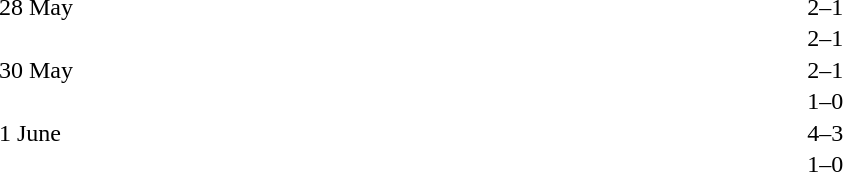<table cellspacing=1 width=70%>
<tr>
<th width=25%></th>
<th width=30%></th>
<th width=15%></th>
<th width=30%></th>
</tr>
<tr>
<td>28 May</td>
<td align=right></td>
<td align=center>2–1</td>
<td></td>
</tr>
<tr>
<td></td>
<td align=right></td>
<td align=center>2–1</td>
<td></td>
</tr>
<tr>
<td>30 May</td>
<td align=right></td>
<td align=center>2–1</td>
<td></td>
</tr>
<tr>
<td></td>
<td align=right></td>
<td align=center>1–0</td>
<td></td>
</tr>
<tr>
<td>1 June</td>
<td align=right></td>
<td align=center>4–3</td>
<td></td>
</tr>
<tr>
<td></td>
<td align=right></td>
<td align=center>1–0</td>
<td></td>
</tr>
</table>
